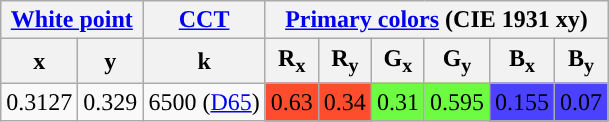<table class="wikitable">
<tr>
<th colspan="2"><a href='#'>White point</a></th>
<th><a href='#'>CCT</a></th>
<th colspan="6"><a href='#'>Primary colors</a> (CIE 1931 xy)</th>
</tr>
<tr>
<th>x</th>
<th>y</th>
<th>k</th>
<th>R<sub>x</sub></th>
<th>R<sub>y</sub></th>
<th>G<sub>x</sub></th>
<th>G<sub>y</sub></th>
<th>B<sub>x</sub></th>
<th>B<sub>y</sub></th>
</tr>
<tr>
<td style="background:#">0.3127</td>
<td style="background:#">0.329</td>
<td style="background:#">6500 (<a href='#'>D65</a>)</td>
<td style="background-color: color(rec2020 0.806 0.351 0.176);">0.63</td>
<td style="background-color: color(rec2020 0.806 0.351 0.176);">0.34</td>
<td style="background-color: color(rec2020 0.645 0.953 0.352);">0.31</td>
<td style="background-color: color(rec2020 0.645 0.953 0.352);">0.595</td>
<td style="background-color: color(rec2020 0.299 0.224 0.957);">0.155</td>
<td style="background-color: color(rec2020 0.299 0.224 0.957);">0.07</td>
</tr>
</table>
